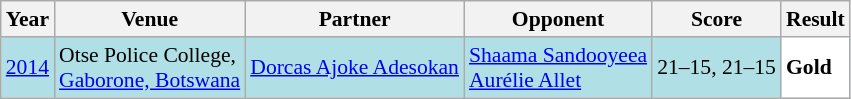<table class="sortable wikitable" style="font-size: 90%;">
<tr>
<th>Year</th>
<th>Venue</th>
<th>Partner</th>
<th>Opponent</th>
<th>Score</th>
<th>Result</th>
</tr>
<tr style="background:#B0E0E6">
<td align="center"><a href='#'>2014</a></td>
<td align="left">Otse Police College,<br><a href='#'>Gaborone, Botswana</a></td>
<td align="left"> <a href='#'>Dorcas Ajoke Adesokan</a></td>
<td align="left"> <a href='#'>Shaama Sandooyeea</a><br> <a href='#'>Aurélie Allet</a></td>
<td align="left">21–15, 21–15</td>
<td style="text-align:left; background:white"> <strong>Gold</strong></td>
</tr>
</table>
